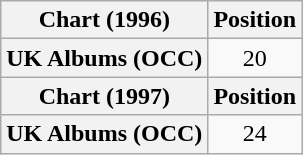<table class="wikitable plainrowheaders">
<tr>
<th scope="col">Chart (1996)</th>
<th scope="col">Position</th>
</tr>
<tr>
<th scope="row">UK Albums (OCC)</th>
<td align="center">20</td>
</tr>
<tr>
<th scope="col">Chart (1997)</th>
<th scope="col">Position</th>
</tr>
<tr>
<th scope="row">UK Albums (OCC)</th>
<td align="center">24</td>
</tr>
</table>
